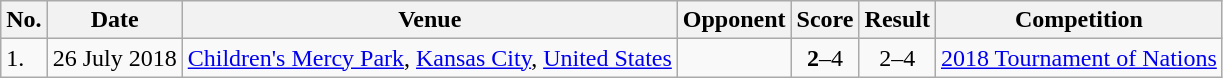<table class="wikitable">
<tr>
<th>No.</th>
<th>Date</th>
<th>Venue</th>
<th>Opponent</th>
<th>Score</th>
<th>Result</th>
<th>Competition</th>
</tr>
<tr>
<td>1.</td>
<td>26 July 2018</td>
<td><a href='#'>Children's Mercy Park</a>, <a href='#'>Kansas City</a>, <a href='#'>United States</a></td>
<td></td>
<td align=center><strong>2</strong>–4</td>
<td align=center>2–4</td>
<td><a href='#'>2018 Tournament of Nations</a></td>
</tr>
</table>
